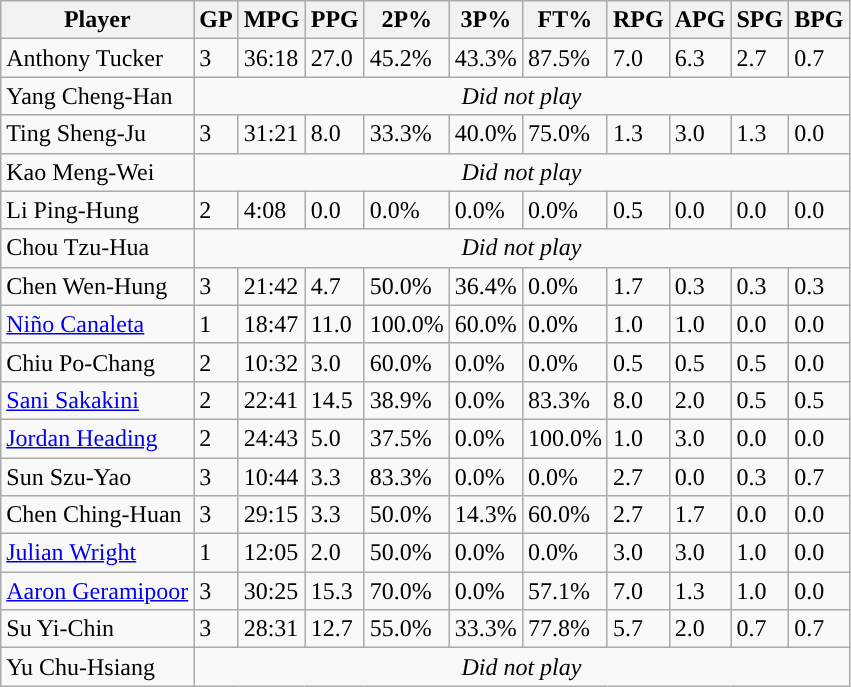<table class="wikitable">
<tr>
<th>Player</th>
<th>GP</th>
<th>MPG</th>
<th>PPG</th>
<th>2P%</th>
<th>3P%</th>
<th>FT%</th>
<th>RPG</th>
<th>APG</th>
<th>SPG</th>
<th>BPG</th>
</tr>
<tr>
<td>Anthony Tucker</td>
<td>3</td>
<td>36:18</td>
<td>27.0</td>
<td>45.2%</td>
<td>43.3%</td>
<td>87.5%</td>
<td>7.0</td>
<td>6.3</td>
<td>2.7</td>
<td>0.7</td>
</tr>
<tr>
<td>Yang Cheng-Han</td>
<td colspan=10 align=center><em>Did not play</em></td>
</tr>
<tr>
<td>Ting Sheng-Ju</td>
<td>3</td>
<td>31:21</td>
<td>8.0</td>
<td>33.3%</td>
<td>40.0%</td>
<td>75.0%</td>
<td>1.3</td>
<td>3.0</td>
<td>1.3</td>
<td>0.0</td>
</tr>
<tr>
<td>Kao Meng-Wei</td>
<td colspan=10 align=center><em>Did not play</em></td>
</tr>
<tr>
<td>Li Ping-Hung</td>
<td>2</td>
<td>4:08</td>
<td>0.0</td>
<td>0.0%</td>
<td>0.0%</td>
<td>0.0%</td>
<td>0.5</td>
<td>0.0</td>
<td>0.0</td>
<td>0.0</td>
</tr>
<tr>
<td>Chou Tzu-Hua</td>
<td colspan=10 align=center><em>Did not play</em></td>
</tr>
<tr>
<td>Chen Wen-Hung</td>
<td>3</td>
<td>21:42</td>
<td>4.7</td>
<td>50.0%</td>
<td>36.4%</td>
<td>0.0%</td>
<td>1.7</td>
<td>0.3</td>
<td>0.3</td>
<td>0.3</td>
</tr>
<tr>
<td><a href='#'>Niño Canaleta</a></td>
<td>1</td>
<td>18:47</td>
<td>11.0</td>
<td>100.0%</td>
<td>60.0%</td>
<td>0.0%</td>
<td>1.0</td>
<td>1.0</td>
<td>0.0</td>
<td>0.0</td>
</tr>
<tr>
<td>Chiu Po-Chang</td>
<td>2</td>
<td>10:32</td>
<td>3.0</td>
<td>60.0%</td>
<td>0.0%</td>
<td>0.0%</td>
<td>0.5</td>
<td>0.5</td>
<td>0.5</td>
<td>0.0</td>
</tr>
<tr>
<td><a href='#'>Sani Sakakini</a></td>
<td>2</td>
<td>22:41</td>
<td>14.5</td>
<td>38.9%</td>
<td>0.0%</td>
<td>83.3%</td>
<td>8.0</td>
<td>2.0</td>
<td>0.5</td>
<td>0.5</td>
</tr>
<tr>
<td><a href='#'>Jordan Heading</a></td>
<td>2</td>
<td>24:43</td>
<td>5.0</td>
<td>37.5%</td>
<td>0.0%</td>
<td>100.0%</td>
<td>1.0</td>
<td>3.0</td>
<td>0.0</td>
<td>0.0</td>
</tr>
<tr>
<td>Sun Szu-Yao</td>
<td>3</td>
<td>10:44</td>
<td>3.3</td>
<td>83.3%</td>
<td>0.0%</td>
<td>0.0%</td>
<td>2.7</td>
<td>0.0</td>
<td>0.3</td>
<td>0.7</td>
</tr>
<tr>
<td>Chen Ching-Huan</td>
<td>3</td>
<td>29:15</td>
<td>3.3</td>
<td>50.0%</td>
<td>14.3%</td>
<td>60.0%</td>
<td>2.7</td>
<td>1.7</td>
<td>0.0</td>
<td>0.0</td>
</tr>
<tr>
<td><a href='#'>Julian Wright</a></td>
<td>1</td>
<td>12:05</td>
<td>2.0</td>
<td>50.0%</td>
<td>0.0%</td>
<td>0.0%</td>
<td>3.0</td>
<td>3.0</td>
<td>1.0</td>
<td>0.0</td>
</tr>
<tr>
<td><a href='#'>Aaron Geramipoor</a></td>
<td>3</td>
<td>30:25</td>
<td>15.3</td>
<td>70.0%</td>
<td>0.0%</td>
<td>57.1%</td>
<td>7.0</td>
<td>1.3</td>
<td>1.0</td>
<td>0.0</td>
</tr>
<tr>
<td>Su Yi-Chin</td>
<td>3</td>
<td>28:31</td>
<td>12.7</td>
<td>55.0%</td>
<td>33.3%</td>
<td>77.8%</td>
<td>5.7</td>
<td>2.0</td>
<td>0.7</td>
<td>0.7</td>
</tr>
<tr>
<td>Yu Chu-Hsiang</td>
<td colspan=10 align=center><em>Did not play</em></td>
</tr>
</table>
